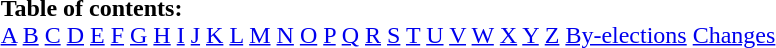<table border="0" id="toc" style="margin: 0 auto;" align=center>
<tr>
<td><strong>Table of contents:</strong><br><a href='#'>A</a> <a href='#'>B</a> <a href='#'>C</a> <a href='#'>D</a> <a href='#'>E</a> <a href='#'>F</a> <a href='#'>G</a> <a href='#'>H</a> <a href='#'>I</a> <a href='#'>J</a> <a href='#'>K</a> <a href='#'>L</a> <a href='#'>M</a> <a href='#'>N</a> <a href='#'>O</a> <a href='#'>P</a> <a href='#'>Q</a> <a href='#'>R</a> <a href='#'>S</a> <a href='#'>T</a> <a href='#'>U</a> <a href='#'>V</a> <a href='#'>W</a> <a href='#'>X</a> <a href='#'>Y</a> <a href='#'>Z</a> <a href='#'>By-elections</a> <a href='#'>Changes</a></td>
</tr>
</table>
